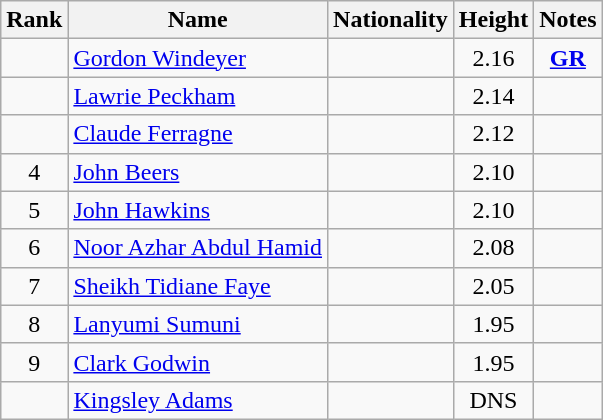<table class="wikitable sortable" style=" text-align:center;">
<tr>
<th scope=col>Rank</th>
<th scope=col>Name</th>
<th scope=col>Nationality</th>
<th scope=col>Height</th>
<th scope=col>Notes</th>
</tr>
<tr>
<td></td>
<td style="text-align:left;"><a href='#'>Gordon Windeyer</a></td>
<td style="text-align:left;"></td>
<td>2.16</td>
<td><strong><a href='#'>GR</a></strong></td>
</tr>
<tr>
<td></td>
<td style="text-align:left;"><a href='#'>Lawrie Peckham</a></td>
<td style="text-align:left;"></td>
<td>2.14</td>
<td></td>
</tr>
<tr>
<td></td>
<td style="text-align:left;"><a href='#'>Claude Ferragne</a></td>
<td style="text-align:left;"></td>
<td>2.12</td>
<td></td>
</tr>
<tr>
<td>4</td>
<td style="text-align:left;"><a href='#'>John Beers</a></td>
<td style="text-align:left;"></td>
<td>2.10</td>
<td></td>
</tr>
<tr>
<td>5</td>
<td style="text-align:left;"><a href='#'>John Hawkins</a></td>
<td style="text-align:left;"></td>
<td>2.10</td>
<td></td>
</tr>
<tr>
<td>6</td>
<td style="text-align:left;"><a href='#'>Noor Azhar Abdul Hamid</a></td>
<td style="text-align:left;"></td>
<td>2.08</td>
<td></td>
</tr>
<tr>
<td>7</td>
<td style="text-align:left;"><a href='#'>Sheikh Tidiane Faye</a></td>
<td style="text-align:left;"></td>
<td>2.05</td>
<td></td>
</tr>
<tr>
<td>8</td>
<td style="text-align:left;"><a href='#'>Lanyumi Sumuni</a></td>
<td style="text-align:left;"></td>
<td>1.95</td>
<td></td>
</tr>
<tr>
<td>9</td>
<td style="text-align:left;"><a href='#'>Clark Godwin</a></td>
<td style="text-align:left;"></td>
<td>1.95</td>
<td></td>
</tr>
<tr>
<td data-sort-value="10"></td>
<td style="text-align:left;"><a href='#'>Kingsley Adams</a></td>
<td style="text-align:left;"></td>
<td data-sort-value="0.00">DNS</td>
<td></td>
</tr>
</table>
